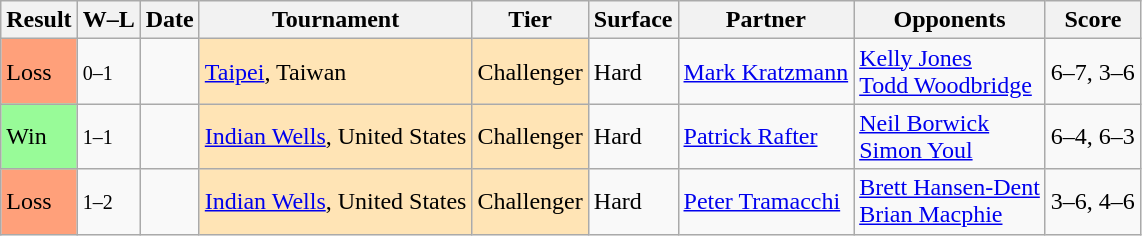<table class="sortable wikitable">
<tr>
<th>Result</th>
<th class="unsortable">W–L</th>
<th>Date</th>
<th>Tournament</th>
<th>Tier</th>
<th>Surface</th>
<th>Partner</th>
<th>Opponents</th>
<th class="unsortable">Score</th>
</tr>
<tr>
<td style="background:#ffa07a;">Loss</td>
<td><small>0–1</small></td>
<td></td>
<td style="background:moccasin;"><a href='#'>Taipei</a>, Taiwan</td>
<td style="background:moccasin;">Challenger</td>
<td>Hard</td>
<td> <a href='#'>Mark Kratzmann</a></td>
<td> <a href='#'>Kelly Jones</a> <br>  <a href='#'>Todd Woodbridge</a></td>
<td>6–7, 3–6</td>
</tr>
<tr>
<td style="background:#98fb98;">Win</td>
<td><small>1–1</small></td>
<td></td>
<td style="background:moccasin;"><a href='#'>Indian Wells</a>, United States</td>
<td style="background:moccasin;">Challenger</td>
<td>Hard</td>
<td> <a href='#'>Patrick Rafter</a></td>
<td> <a href='#'>Neil Borwick</a> <br>  <a href='#'>Simon Youl</a></td>
<td>6–4, 6–3</td>
</tr>
<tr>
<td style="background:#ffa07a;">Loss</td>
<td><small>1–2</small></td>
<td></td>
<td style="background:moccasin;"><a href='#'>Indian Wells</a>, United States</td>
<td style="background:moccasin;">Challenger</td>
<td>Hard</td>
<td> <a href='#'>Peter Tramacchi</a></td>
<td> <a href='#'>Brett Hansen-Dent</a> <br>  <a href='#'>Brian Macphie</a></td>
<td>3–6, 4–6</td>
</tr>
</table>
